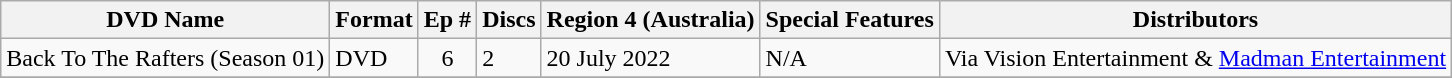<table class="wikitable">
<tr>
<th>DVD Name</th>
<th>Format</th>
<th>Ep #</th>
<th>Discs</th>
<th>Region 4 (Australia)</th>
<th>Special Features</th>
<th>Distributors</th>
</tr>
<tr>
<td>Back To The Rafters (Season 01)</td>
<td>DVD</td>
<td style="text-align:center;">6</td>
<td>2</td>
<td>20 July 2022</td>
<td>N/A</td>
<td>Via Vision Entertainment & <a href='#'>Madman Entertainment</a></td>
</tr>
<tr>
</tr>
</table>
